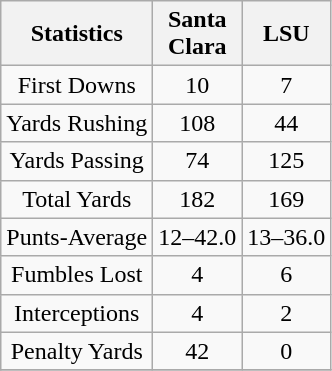<table class=wikitable style="text-align:center">
<tr>
<th>Statistics</th>
<th>Santa<br>Clara</th>
<th>LSU</th>
</tr>
<tr>
<td>First Downs</td>
<td>10</td>
<td>7</td>
</tr>
<tr>
<td>Yards Rushing</td>
<td>108</td>
<td>44</td>
</tr>
<tr>
<td>Yards Passing</td>
<td>74</td>
<td>125</td>
</tr>
<tr>
<td>Total Yards</td>
<td>182</td>
<td>169</td>
</tr>
<tr>
<td>Punts-Average</td>
<td>12–42.0</td>
<td>13–36.0</td>
</tr>
<tr>
<td>Fumbles Lost</td>
<td>4</td>
<td>6</td>
</tr>
<tr>
<td>Interceptions</td>
<td>4</td>
<td>2</td>
</tr>
<tr>
<td>Penalty Yards</td>
<td>42</td>
<td>0</td>
</tr>
<tr>
</tr>
</table>
